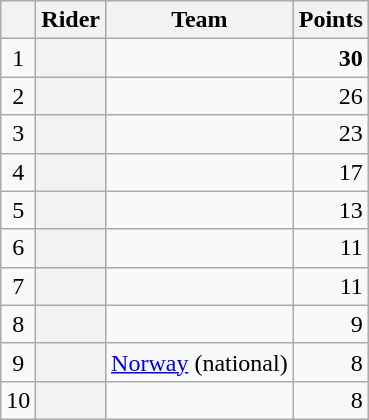<table class="wikitable plainrowheaders">
<tr>
<th></th>
<th>Rider</th>
<th>Team</th>
<th>Points</th>
</tr>
<tr>
<td style="text-align:center;">1</td>
<th scope="row"> </th>
<td></td>
<td style="text-align:right;"><strong>30</strong></td>
</tr>
<tr>
<td style="text-align:center;">2</td>
<th scope="row"></th>
<td></td>
<td style="text-align:right;">26</td>
</tr>
<tr>
<td style="text-align:center;">3</td>
<th scope="row"></th>
<td></td>
<td style="text-align:right;">23</td>
</tr>
<tr>
<td style="text-align:center;">4</td>
<th scope="row"></th>
<td></td>
<td style="text-align:right;">17</td>
</tr>
<tr>
<td style="text-align:center;">5</td>
<th scope="row"> </th>
<td></td>
<td style="text-align:right;">13</td>
</tr>
<tr>
<td style="text-align:center;">6</td>
<th scope="row"></th>
<td></td>
<td style="text-align:right;">11</td>
</tr>
<tr>
<td style="text-align:center;">7</td>
<th scope="row"></th>
<td></td>
<td style="text-align:right;">11</td>
</tr>
<tr>
<td style="text-align:center;">8</td>
<th scope="row"></th>
<td></td>
<td style="text-align:right;">9</td>
</tr>
<tr>
<td style="text-align:center;">9</td>
<th scope="row"> </th>
<td><a href='#'>Norway</a> (national)</td>
<td style="text-align:right;">8</td>
</tr>
<tr>
<td style="text-align:center;">10</td>
<th scope="row"></th>
<td></td>
<td style="text-align:right;">8</td>
</tr>
</table>
